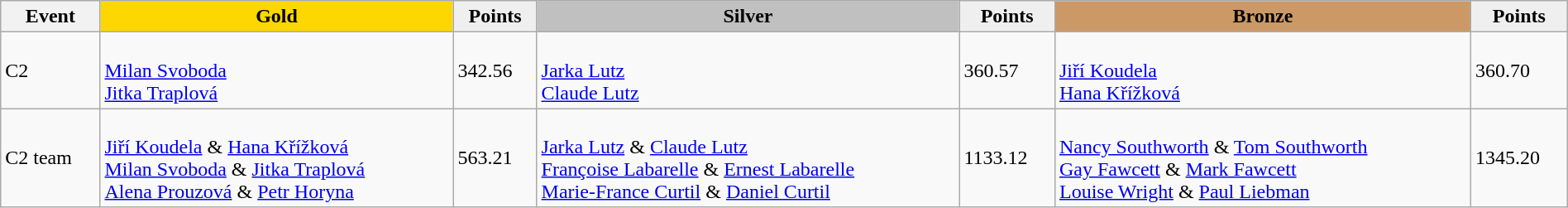<table class="wikitable" width=100%>
<tr>
<th>Event</th>
<td align=center bgcolor="gold"><strong>Gold</strong></td>
<td align=center bgcolor="EFEFEF"><strong>Points</strong></td>
<td align=center bgcolor="silver"><strong>Silver</strong></td>
<td align=center bgcolor="EFEFEF"><strong>Points</strong></td>
<td align=center bgcolor="CC9966"><strong>Bronze</strong></td>
<td align=center bgcolor="EFEFEF"><strong>Points</strong></td>
</tr>
<tr>
<td>C2</td>
<td><br><a href='#'>Milan Svoboda</a><br><a href='#'>Jitka Traplová</a></td>
<td>342.56</td>
<td><br><a href='#'>Jarka Lutz</a><br><a href='#'>Claude Lutz</a></td>
<td>360.57</td>
<td><br><a href='#'>Jiří Koudela</a><br><a href='#'>Hana Křížková</a></td>
<td>360.70</td>
</tr>
<tr>
<td>C2 team</td>
<td><br><a href='#'>Jiří Koudela</a> & <a href='#'>Hana Křížková</a><br><a href='#'>Milan Svoboda</a> & <a href='#'>Jitka Traplová</a><br><a href='#'>Alena Prouzová</a> & <a href='#'>Petr Horyna</a></td>
<td>563.21</td>
<td><br><a href='#'>Jarka Lutz</a> & <a href='#'>Claude Lutz</a><br><a href='#'>Françoise Labarelle</a> & <a href='#'>Ernest Labarelle</a><br><a href='#'>Marie-France Curtil</a> & <a href='#'>Daniel Curtil</a></td>
<td>1133.12</td>
<td><br><a href='#'>Nancy Southworth</a> & <a href='#'>Tom Southworth</a><br><a href='#'>Gay Fawcett</a> & <a href='#'>Mark Fawcett</a><br><a href='#'>Louise Wright</a> & <a href='#'>Paul Liebman</a></td>
<td>1345.20</td>
</tr>
</table>
